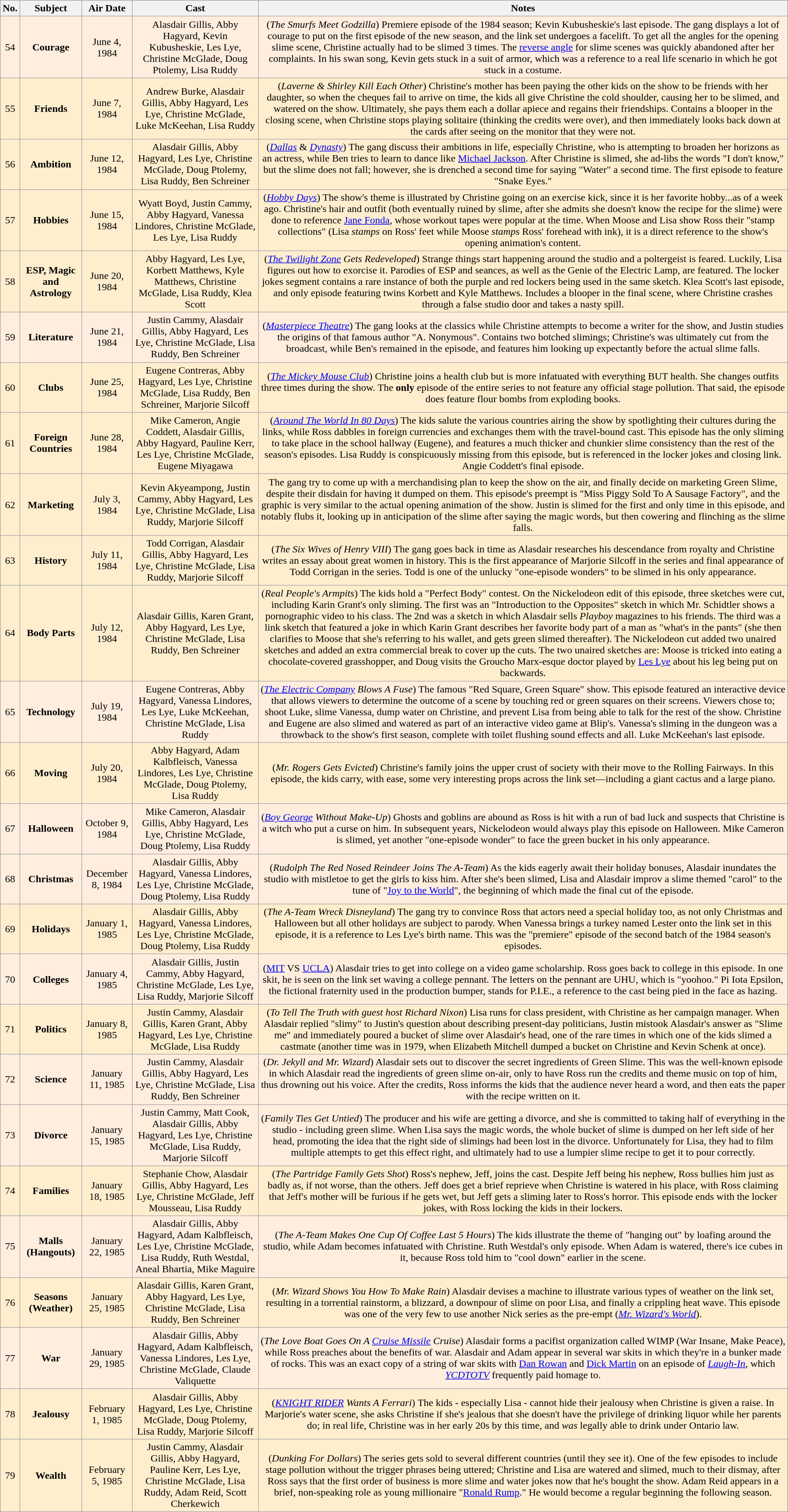<table class="wikitable" style="text-align:center; background:#FFEEDE">
<tr>
<th>No.</th>
<th>Subject</th>
<th>Air Date</th>
<th>Cast</th>
<th>Notes</th>
</tr>
<tr>
<td>54</td>
<td><strong>Courage</strong></td>
<td>June 4, 1984</td>
<td>Alasdair Gillis, Abby Hagyard, Kevin Kubusheskie, Les Lye, Christine McGlade, Doug Ptolemy, Lisa Ruddy</td>
<td>(<em>The Smurfs Meet Godzilla</em>) Premiere episode of the 1984 season; Kevin Kubusheskie's last episode.  The gang displays a lot of courage to put on the first episode of the new season, and the link set undergoes a facelift. To get all the angles for the opening slime scene, Christine actually had to be slimed 3 times. The <a href='#'>reverse angle</a> for slime scenes was quickly abandoned after her complaints. In his swan song, Kevin gets stuck in a suit of armor, which was a reference to a real life scenario in which he got stuck in a costume.</td>
</tr>
<tr bgcolor="FFEECE">
<td>55</td>
<td><strong>Friends</strong></td>
<td>June 7, 1984</td>
<td>Andrew Burke, Alasdair Gillis, Abby Hagyard, Les Lye, Christine McGlade, Luke McKeehan, Lisa Ruddy</td>
<td>(<em>Laverne & Shirley Kill Each Other</em>) Christine's mother has been paying the other kids on the show to be friends with her daughter, so when the cheques fail to arrive on time, the kids all give Christine the cold shoulder, causing her to be slimed, and watered on the show. Ultimately, she pays them each a dollar apiece and regains their friendships. Contains a blooper in the closing scene, when Christine stops playing solitaire (thinking the credits were over), and then immediately looks back down at the cards after seeing on the monitor that they were not.</td>
</tr>
<tr bgcolor="FFEECE">
<td>56</td>
<td><strong>Ambition</strong></td>
<td>June 12, 1984</td>
<td>Alasdair Gillis, Abby Hagyard, Les Lye, Christine McGlade, Doug Ptolemy, Lisa Ruddy, Ben Schreiner</td>
<td>(<em><a href='#'>Dallas</a></em> & <em><a href='#'>Dynasty</a></em>) The gang discuss their ambitions in life, especially Christine, who is attempting to broaden her horizons as an actress, while Ben tries to learn to dance like <a href='#'>Michael Jackson</a>. After Christine is slimed, she ad-libs the words "I don't know," but the slime does not fall; however, she is drenched a second time for saying "Water" a second time. The first episode to feature "Snake Eyes."</td>
</tr>
<tr bgcolor="FFEECE">
<td>57</td>
<td><strong>Hobbies</strong></td>
<td>June 15, 1984</td>
<td>Wyatt Boyd, Justin Cammy, Abby Hagyard, Vanessa Lindores, Christine McGlade, Les Lye, Lisa Ruddy</td>
<td>(<em><a href='#'>Hobby Days</a></em>) The show's theme is illustrated by Christine going on an exercise kick, since it is her favorite hobby...as of a week ago. Christine's hair and outfit (both eventually ruined by slime, after she admits she doesn't know the recipe for the slime) were done to reference <a href='#'>Jane Fonda</a>, whose workout tapes were popular at the time. When Moose and Lisa show Ross their "stamp collections" (Lisa <em>stamps</em> on Ross' feet while Moose <em>stamps</em> Ross' forehead with ink), it is a direct reference to the show's opening animation's content.</td>
</tr>
<tr bgcolor="FFEECE">
<td>58</td>
<td><strong>ESP, Magic and Astrology</strong></td>
<td>June 20, 1984</td>
<td>Abby Hagyard, Les Lye, Korbett Matthews, Kyle Matthews, Christine McGlade, Lisa Ruddy, Klea Scott</td>
<td>(<em><a href='#'>The Twilight Zone</a> Gets Redeveloped</em>) Strange things start happening around the studio and a poltergeist is feared. Luckily, Lisa figures out how to exorcise it. Parodies of ESP and seances, as well as the Genie of the Electric Lamp, are featured. The locker jokes segment contains a rare instance of both the purple and red lockers being used in the same sketch. Klea Scott's last episode, and only episode featuring twins Korbett and Kyle Matthews. Includes a blooper in the final scene, where Christine crashes through a false studio door and takes a nasty spill.</td>
</tr>
<tr>
<td>59</td>
<td><strong>Literature</strong></td>
<td>June 21, 1984</td>
<td>Justin Cammy, Alasdair Gillis, Abby Hagyard, Les Lye, Christine McGlade, Lisa Ruddy, Ben Schreiner</td>
<td>(<em><a href='#'>Masterpiece Theatre</a></em>) The gang looks at the classics while Christine attempts to become a writer for the show, and Justin studies the origins of that famous author "A. Nonymous". Contains two botched slimings; Christine's was ultimately cut from the broadcast, while Ben's remained in the episode, and features him looking up expectantly before the actual slime falls.</td>
</tr>
<tr bgcolor="FFEECE">
<td>60</td>
<td><strong>Clubs</strong></td>
<td>June 25, 1984</td>
<td>Eugene Contreras, Abby Hagyard, Les Lye, Christine McGlade, Lisa Ruddy, Ben Schreiner, Marjorie Silcoff</td>
<td>(<em><a href='#'>The Mickey Mouse Club</a></em>) Christine joins a health club but is more infatuated with everything BUT health. She changes outfits three times during the show. The <strong>only</strong> episode of the entire series to not feature any official stage pollution. That said, the episode does feature flour bombs from exploding books.</td>
</tr>
<tr bgcolor="FFEECE">
<td>61</td>
<td><strong>Foreign Countries</strong></td>
<td>June 28, 1984</td>
<td>Mike Cameron, Angie Coddett, Alasdair Gillis, Abby Hagyard, Pauline Kerr, Les Lye, Christine McGlade, Eugene Miyagawa</td>
<td>(<em><a href='#'>Around The World In 80 Days</a></em>) The kids salute the various countries airing the show by spotlighting their cultures during the links, while Ross dabbles in foreign currencies and exchanges them with the travel-bound cast. This episode has the only sliming to take place in the school hallway (Eugene), and features a much thicker and chunkier slime consistency than the rest of the season's episodes. Lisa Ruddy is conspicuously missing from this episode, but is referenced in the locker jokes and closing link. Angie Coddett's final episode.</td>
</tr>
<tr bgcolor="FFEECE">
<td>62</td>
<td><strong>Marketing</strong></td>
<td>July 3, 1984</td>
<td>Kevin Akyeampong, Justin Cammy, Abby Hagyard, Les Lye, Christine McGlade, Lisa Ruddy, Marjorie Silcoff</td>
<td>The gang try to come up with a merchandising plan to keep the show on the air, and finally decide on marketing Green Slime, despite their disdain for having it dumped on them. This episode's preempt is "Miss Piggy Sold To A Sausage Factory", and the graphic is very similar to the actual opening animation of the show. Justin is slimed for the first and only time in this episode, and notably flubs it, looking up in anticipation of the slime after saying the magic words, but then cowering and flinching as the slime falls.</td>
</tr>
<tr bgcolor="FFEECE">
<td>63</td>
<td><strong>History</strong></td>
<td>July 11, 1984</td>
<td>Todd Corrigan, Alasdair Gillis, Abby Hagyard, Les Lye, Christine McGlade, Lisa Ruddy, Marjorie Silcoff</td>
<td>(<em>The Six Wives of Henry VIII</em>) The gang goes back in time as Alasdair researches his descendance from royalty and Christine writes an essay about great women in history. This is the first appearance of Marjorie Silcoff in the series and final appearance of Todd Corrigan in the series. Todd is one of the unlucky "one-episode wonders" to be slimed in his only appearance. </td>
</tr>
<tr bgcolor="FFEECE">
<td>64</td>
<td><strong>Body Parts</strong></td>
<td>July 12, 1984</td>
<td>Alasdair Gillis, Karen Grant, Abby Hagyard, Les Lye, Christine McGlade, Lisa Ruddy, Ben Schreiner</td>
<td>(<em>Real People's Armpits</em>) The kids hold a "Perfect Body" contest. On the Nickelodeon edit of this episode, three sketches were cut, including Karin Grant's only sliming. The first was an "Introduction to the Opposites" sketch in which Mr. Schidtler shows a pornographic video to his class. The 2nd was a sketch in which Alasdair sells <em>Playboy</em> magazines to his friends. The third was a link sketch that featured a joke in which Karin Grant describes her favorite body part of a man as "what's in the pants" (she then clarifies to Moose that she's referring to his wallet, and gets green slimed thereafter). The Nickelodeon cut added two unaired sketches and added an extra commercial break to cover up the cuts. The two unaired sketches are: Moose is tricked into eating a chocolate-covered grasshopper, and Doug visits the Groucho Marx-esque doctor played by <a href='#'>Les Lye</a> about his leg being put on backwards.</td>
</tr>
<tr>
<td>65</td>
<td><strong>Technology</strong></td>
<td>July 19, 1984</td>
<td>Eugene Contreras, Abby Hagyard, Vanessa Lindores, Les Lye, Luke McKeehan, Christine McGlade, Lisa Ruddy</td>
<td>(<em><a href='#'>The Electric Company</a> Blows A Fuse</em>) The famous "Red Square, Green Square" show. This episode featured an interactive device that allows viewers to determine the outcome of a scene by touching red or green squares on their screens. Viewers chose to; shoot Luke, slime Vanessa, dump water on Christine, and prevent Lisa from being able to talk for the rest of the show. Christine and Eugene are also slimed and watered as part of an interactive video game at Blip's. Vanessa's sliming in the dungeon was a throwback to the show's first season, complete with toilet flushing sound effects and all. Luke McKeehan's last episode.</td>
</tr>
<tr bgcolor="FFEECE">
<td>66</td>
<td><strong>Moving</strong></td>
<td>July 20, 1984</td>
<td>Abby Hagyard, Adam Kalbfleisch, Vanessa Lindores, Les Lye, Christine McGlade, Doug Ptolemy, Lisa Ruddy</td>
<td>(<em>Mr. Rogers Gets Evicted</em>) Christine's family joins the upper crust of society with their move to the Rolling Fairways. In this episode, the kids carry, with ease, some very interesting props across the link set—including a giant cactus and a large piano.</td>
</tr>
<tr>
<td>67</td>
<td><strong>Halloween</strong></td>
<td>October 9, 1984</td>
<td>Mike Cameron, Alasdair Gillis, Abby Hagyard, Les Lye, Christine McGlade, Doug Ptolemy, Lisa Ruddy</td>
<td>(<em><a href='#'>Boy George</a> Without Make-Up</em>) Ghosts and goblins are abound as Ross is hit with a run of bad luck and suspects that Christine is a witch who put a curse on him. In subsequent years, Nickelodeon would always play this episode on Halloween. Mike Cameron is slimed, yet another "one-episode wonder" to face the green bucket in his only appearance.</td>
</tr>
<tr>
<td>68</td>
<td><strong>Christmas</strong></td>
<td>December 8, 1984</td>
<td>Alasdair Gillis, Abby Hagyard, Vanessa Lindores, Les Lye, Christine McGlade, Doug Ptolemy, Lisa Ruddy</td>
<td>(<em>Rudolph The Red Nosed Reindeer Joins The A-Team</em>) As the kids eagerly await their holiday bonuses, Alasdair inundates the studio with mistletoe to get the girls to kiss him. After she's been slimed, Lisa and Alasdair improv a slime themed "carol" to the tune of "<a href='#'>Joy to the World</a>", the beginning of which made the final cut of the episode.</td>
</tr>
<tr bgcolor="FFEECE">
<td>69</td>
<td><strong>Holidays</strong></td>
<td>January 1, 1985</td>
<td>Alasdair Gillis, Abby Hagyard, Vanessa Lindores, Les Lye, Christine McGlade, Doug Ptolemy, Lisa Ruddy</td>
<td>(<em>The A-Team Wreck Disneyland</em>) The gang try to convince Ross that actors need a special holiday too, as not only Christmas and Halloween but all other holidays are subject to parody. When Vanessa brings a turkey named Lester onto the link set in this episode, it is a reference to Les Lye's birth name. This was the "premiere" episode of the second batch of the 1984 season's episodes.</td>
</tr>
<tr>
<td>70</td>
<td><strong>Colleges</strong></td>
<td>January 4, 1985</td>
<td>Alasdair Gillis, Justin Cammy, Abby Hagyard, Christine McGlade, Les Lye, Lisa Ruddy, Marjorie Silcoff</td>
<td>(<a href='#'>MIT</a> VS <a href='#'>UCLA</a>) Alasdair tries to get into college on a video game scholarship. Ross goes back to college in this episode. In one skit, he is seen on the link set waving a college pennant. The letters on the pennant are UHU, which is "yoohoo." Pi Iota Epsilon, the fictional fraternity used in the production bumper, stands for P.I.E., a reference to the cast being pied in the face as hazing.</td>
</tr>
<tr bgcolor="FFEECE">
<td>71</td>
<td><strong>Politics</strong></td>
<td>January 8, 1985</td>
<td>Justin Cammy, Alasdair Gillis, Karen Grant, Abby Hagyard, Les Lye, Christine McGlade, Lisa Ruddy</td>
<td>(<em>To Tell The Truth with guest host Richard Nixon</em>) Lisa runs for class president, with Christine as her campaign manager. When Alasdair replied "slimy" to Justin's question about describing present-day politicians, Justin mistook Alasdair's answer as "Slime me" and immediately poured a bucket of slime over Alasdair's head, one of the rare times in which one of the kids slimed a castmate (another time was in 1979, when Elizabeth Mitchell dumped a bucket on Christine and Kevin Schenk at once).</td>
</tr>
<tr>
<td>72</td>
<td><strong>Science</strong></td>
<td>January 11, 1985</td>
<td>Justin Cammy, Alasdair Gillis, Abby Hagyard, Les Lye, Christine McGlade, Lisa Ruddy, Ben Schreiner</td>
<td>(<em>Dr. Jekyll and Mr. Wizard</em>) Alasdair sets out to discover the secret ingredients of Green Slime.  This was the well-known episode in which Alasdair read the ingredients of green slime on-air, only to have Ross run the credits and theme music on top of him, thus drowning out his voice. After the credits, Ross informs the kids that the audience never heard a word, and then eats the paper with the recipe written on it.</td>
</tr>
<tr>
<td>73</td>
<td><strong>Divorce</strong></td>
<td>January 15, 1985</td>
<td>Justin Cammy, Matt Cook, Alasdair Gillis, Abby Hagyard, Les Lye, Christine McGlade, Lisa Ruddy, Marjorie Silcoff</td>
<td>(<em>Family Ties Get Untied</em>) The producer and his wife are getting a divorce, and she is committed to taking half of everything in the studio - including green slime. When Lisa says the magic words, the whole bucket of slime is dumped on her left side of her head, promoting the idea that the right side of slimings had been lost in the divorce. Unfortunately for Lisa, they had to film multiple attempts to get this effect right, and ultimately had to use a lumpier slime recipe to get it to pour correctly.</td>
</tr>
<tr bgcolor="FFEECE">
<td>74</td>
<td><strong>Families</strong></td>
<td>January 18, 1985</td>
<td>Stephanie Chow, Alasdair Gillis, Abby Hagyard, Les Lye, Christine McGlade, Jeff Mousseau, Lisa Ruddy</td>
<td>(<em>The Partridge Family Gets Shot</em>) Ross's nephew, Jeff, joins the cast. Despite Jeff being his nephew, Ross bullies him just as badly as, if not worse, than the others. Jeff does get a brief reprieve when Christine is watered in his place, with Ross claiming that Jeff's mother will be furious if he gets wet, but Jeff gets a sliming later to Ross's horror.  This episode ends with the locker jokes, with Ross locking the kids in their lockers.</td>
</tr>
<tr>
<td>75</td>
<td><strong>Malls (Hangouts)</strong></td>
<td>January 22, 1985</td>
<td>Alasdair Gillis, Abby Hagyard, Adam Kalbfleisch, Les Lye, Christine McGlade, Lisa Ruddy, Ruth Westdal, Aneal Bhartia, Mike Maguire</td>
<td>(<em>The A-Team Makes One Cup Of Coffee Last 5 Hours</em>) The kids illustrate the theme of "hanging out" by loafing around the studio, while Adam becomes infatuated with Christine. Ruth Westdal's only episode.  When Adam is watered, there's ice cubes in it, because Ross told him to "cool down" earlier in the scene.</td>
</tr>
<tr bgcolor="FFEECE">
<td>76</td>
<td><strong>Seasons (Weather)</strong></td>
<td>January 25, 1985</td>
<td>Alasdair Gillis, Karen Grant, Abby Hagyard, Les Lye, Christine McGlade, Lisa Ruddy, Ben Schreiner</td>
<td>(<em>Mr. Wizard Shows You How To Make Rain</em>) Alasdair devises a machine to illustrate various types of weather on the link set, resulting in a torrential rainstorm, a blizzard, a downpour of slime on poor Lisa, and finally a crippling heat wave. This episode was one of the very few to use another Nick series as the pre-empt (<em><a href='#'>Mr. Wizard's World</a></em>).</td>
</tr>
<tr>
<td>77</td>
<td><strong>War</strong></td>
<td>January 29, 1985</td>
<td>Alasdair Gillis, Abby Hagyard, Adam Kalbfleisch, Vanessa Lindores, Les Lye, Christine McGlade, Claude Valiquette</td>
<td>(<em>The Love Boat Goes On A <a href='#'>Cruise Missile</a> Cruise</em>) Alasdair forms a pacifist organization called WIMP (War Insane, Make Peace), while Ross preaches about the benefits of war. Alasdair and Adam appear in several war skits in which they're in a bunker made of rocks. This was an exact copy of a string of war skits with <a href='#'>Dan Rowan</a> and <a href='#'>Dick Martin</a> on an episode of <em><a href='#'>Laugh-In</a></em>, which <em><a href='#'>YCDTOTV</a></em> frequently paid homage to.</td>
</tr>
<tr bgcolor="FFEECE">
<td>78</td>
<td><strong>Jealousy</strong></td>
<td>February 1, 1985</td>
<td>Alasdair Gillis, Abby Hagyard, Les Lye, Christine McGlade, Doug Ptolemy, Lisa Ruddy, Marjorie Silcoff</td>
<td>(<em><a href='#'>KNIGHT RIDER</a> Wants A Ferrari</em>) The kids - especially Lisa - cannot hide their jealousy when Christine is given a raise. In Marjorie's water scene, she asks Christine if she's jealous that she doesn't have the privilege of drinking liquor while her parents do; in real life, Christine was in her early 20s by this time, and <em>was</em> legally able to drink under Ontario law.</td>
</tr>
<tr bgcolor="FFEECE">
<td>79</td>
<td><strong>Wealth</strong></td>
<td>February 5, 1985</td>
<td>Justin Cammy, Alasdair Gillis, Abby Hagyard, Pauline Kerr, Les Lye, Christine McGlade, Lisa Ruddy, Adam Reid, Scott Cherkewich</td>
<td>(<em>Dunking For Dollars</em>) The series gets sold to several different countries (until they see it). One of the few episodes to include stage pollution without the trigger phrases being uttered; Christine and Lisa are watered and slimed, much to their dismay, after Ross says that the first order of business is more slime and water jokes now that he's bought the show. Adam Reid appears in a brief, non-speaking role as young millionaire "<a href='#'>Ronald Rump</a>." He would become a regular beginning the following season.</td>
</tr>
</table>
